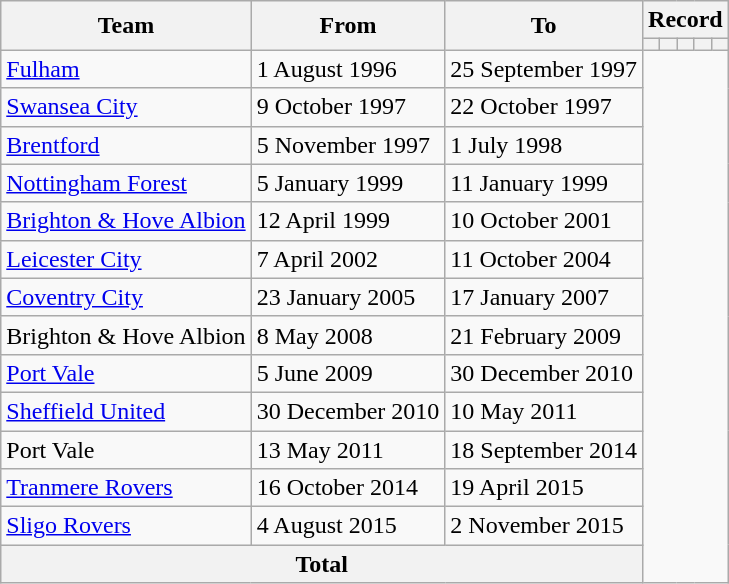<table class=wikitable style="text-align: center">
<tr>
<th rowspan=2>Team</th>
<th rowspan=2>From</th>
<th rowspan=2>To</th>
<th colspan=5>Record</th>
</tr>
<tr>
<th></th>
<th></th>
<th></th>
<th></th>
<th></th>
</tr>
<tr>
<td align=left><a href='#'>Fulham</a></td>
<td align=left>1 August 1996</td>
<td align=left>25 September 1997<br></td>
</tr>
<tr>
<td align=left><a href='#'>Swansea City</a></td>
<td align=left>9 October 1997</td>
<td align=left>22 October 1997<br></td>
</tr>
<tr>
<td align=left><a href='#'>Brentford</a></td>
<td align=left>5 November 1997</td>
<td align=left>1 July 1998<br></td>
</tr>
<tr>
<td align=left><a href='#'>Nottingham Forest</a></td>
<td align=left>5 January 1999</td>
<td align=left>11 January 1999<br></td>
</tr>
<tr>
<td align=left><a href='#'>Brighton & Hove Albion</a></td>
<td align=left>12 April 1999</td>
<td align=left>10 October 2001<br></td>
</tr>
<tr>
<td align=left><a href='#'>Leicester City</a></td>
<td align=left>7 April 2002</td>
<td align=left>11 October 2004<br></td>
</tr>
<tr>
<td align=left><a href='#'>Coventry City</a></td>
<td align=left>23 January 2005</td>
<td align=left>17 January 2007<br></td>
</tr>
<tr>
<td align=left>Brighton & Hove Albion</td>
<td align=left>8 May 2008</td>
<td align=left>21 February 2009<br></td>
</tr>
<tr>
<td align=left><a href='#'>Port Vale</a></td>
<td align=left>5 June 2009</td>
<td align=left>30 December 2010<br></td>
</tr>
<tr>
<td align=left><a href='#'>Sheffield United</a></td>
<td align=left>30 December 2010</td>
<td align=left>10 May 2011<br></td>
</tr>
<tr>
<td align=left>Port Vale</td>
<td align=left>13 May 2011</td>
<td align=left>18 September 2014<br></td>
</tr>
<tr>
<td align=left><a href='#'>Tranmere Rovers</a></td>
<td align=left>16 October 2014</td>
<td align=left>19 April 2015<br></td>
</tr>
<tr>
<td align=left><a href='#'>Sligo Rovers</a></td>
<td align=left>4 August 2015</td>
<td align=left>2 November 2015<br></td>
</tr>
<tr>
<th colspan=3>Total<br></th>
</tr>
</table>
